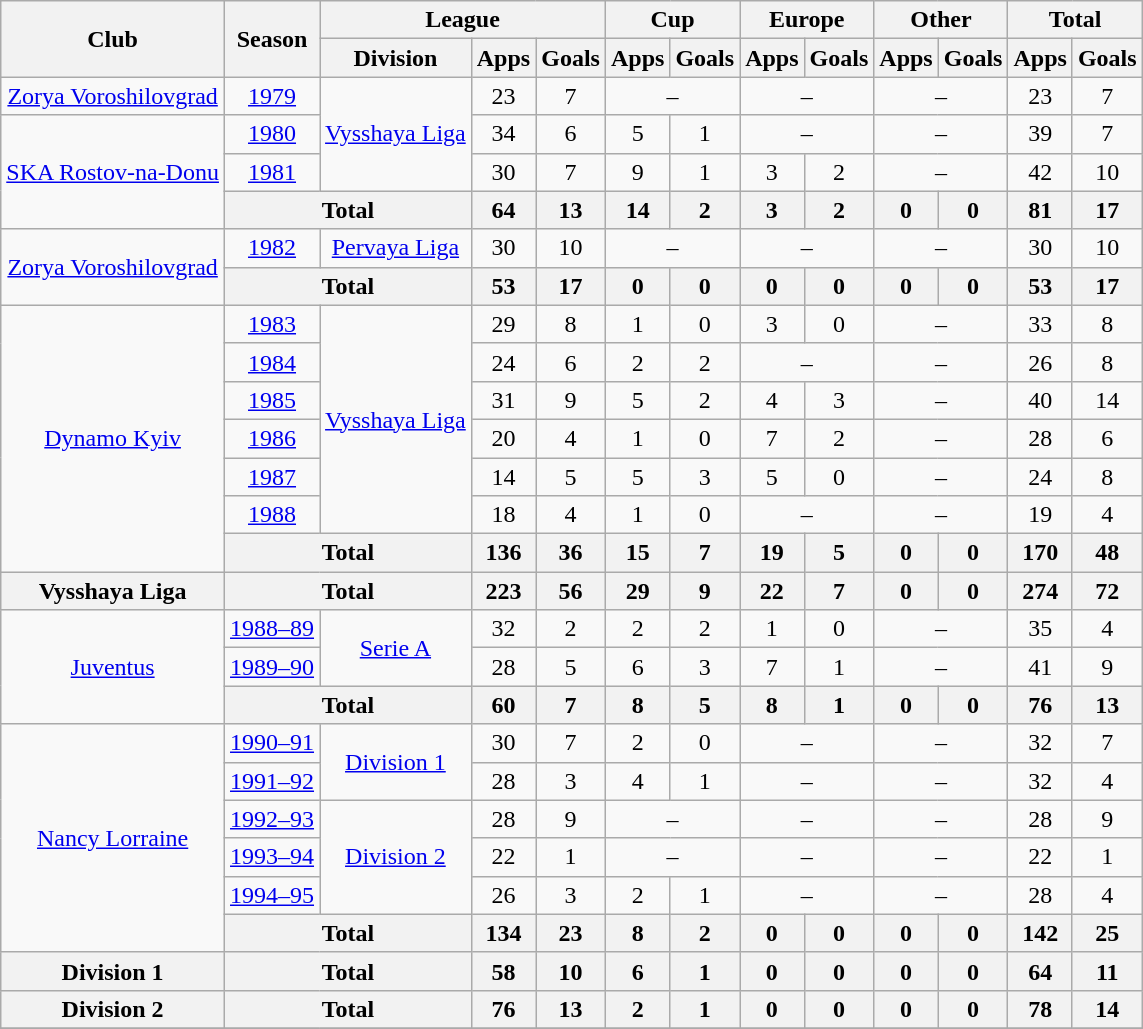<table class="wikitable" style="text-align:center">
<tr>
<th rowspan="2">Club</th>
<th rowspan="2">Season</th>
<th colspan="3">League</th>
<th colspan="2">Cup</th>
<th colspan="2">Europe</th>
<th colspan="2">Other</th>
<th colspan="2">Total</th>
</tr>
<tr>
<th>Division</th>
<th>Apps</th>
<th>Goals</th>
<th>Apps</th>
<th>Goals</th>
<th>Apps</th>
<th>Goals</th>
<th>Apps</th>
<th>Goals</th>
<th>Apps</th>
<th>Goals</th>
</tr>
<tr>
<td rowspan="1"><a href='#'>Zorya Voroshilovgrad</a></td>
<td><a href='#'>1979</a></td>
<td rowspan=3><a href='#'>Vysshaya Liga</a></td>
<td>23</td>
<td>7</td>
<td colspan="2">–</td>
<td colspan="2">–</td>
<td colspan="2">–</td>
<td>23</td>
<td>7</td>
</tr>
<tr>
<td rowspan="3"><a href='#'>SKA Rostov-na-Donu</a></td>
<td><a href='#'>1980</a></td>
<td>34</td>
<td>6</td>
<td>5</td>
<td>1</td>
<td colspan="2">–</td>
<td colspan="2">–</td>
<td>39</td>
<td>7</td>
</tr>
<tr>
<td><a href='#'>1981</a></td>
<td>30</td>
<td>7</td>
<td>9</td>
<td>1</td>
<td>3</td>
<td>2</td>
<td colspan="2">–</td>
<td>42</td>
<td>10</td>
</tr>
<tr>
<th colspan="2">Total</th>
<th>64</th>
<th>13</th>
<th>14</th>
<th>2</th>
<th>3</th>
<th>2</th>
<th>0</th>
<th>0</th>
<th>81</th>
<th>17</th>
</tr>
<tr>
<td rowspan="2"><a href='#'>Zorya Voroshilovgrad</a></td>
<td><a href='#'>1982</a></td>
<td rowspan=1><a href='#'>Pervaya Liga</a></td>
<td>30</td>
<td>10</td>
<td colspan="2">–</td>
<td colspan="2">–</td>
<td colspan="2">–</td>
<td>30</td>
<td>10</td>
</tr>
<tr>
<th colspan="2">Total</th>
<th>53</th>
<th>17</th>
<th>0</th>
<th>0</th>
<th>0</th>
<th>0</th>
<th>0</th>
<th>0</th>
<th>53</th>
<th>17</th>
</tr>
<tr>
<td rowspan="7"><a href='#'>Dynamo Kyiv</a></td>
<td><a href='#'>1983</a></td>
<td rowspan=6><a href='#'>Vysshaya Liga</a></td>
<td>29</td>
<td>8</td>
<td>1</td>
<td>0</td>
<td>3</td>
<td>0</td>
<td colspan="2">–</td>
<td>33</td>
<td>8</td>
</tr>
<tr>
<td><a href='#'>1984</a></td>
<td>24</td>
<td>6</td>
<td>2</td>
<td>2</td>
<td colspan="2">–</td>
<td colspan="2">–</td>
<td>26</td>
<td>8</td>
</tr>
<tr>
<td><a href='#'>1985</a></td>
<td>31</td>
<td>9</td>
<td>5</td>
<td>2</td>
<td>4</td>
<td>3</td>
<td colspan="2">–</td>
<td>40</td>
<td>14</td>
</tr>
<tr>
<td><a href='#'>1986</a></td>
<td>20</td>
<td>4</td>
<td>1</td>
<td>0</td>
<td>7</td>
<td>2</td>
<td colspan="2">–</td>
<td>28</td>
<td>6</td>
</tr>
<tr>
<td><a href='#'>1987</a></td>
<td>14</td>
<td>5</td>
<td>5</td>
<td>3</td>
<td>5</td>
<td>0</td>
<td colspan="2">–</td>
<td>24</td>
<td>8</td>
</tr>
<tr>
<td><a href='#'>1988</a></td>
<td>18</td>
<td>4</td>
<td>1</td>
<td>0</td>
<td colspan="2">–</td>
<td colspan="2">–</td>
<td>19</td>
<td>4</td>
</tr>
<tr>
<th colspan="2">Total</th>
<th>136</th>
<th>36</th>
<th>15</th>
<th>7</th>
<th>19</th>
<th>5</th>
<th>0</th>
<th>0</th>
<th>170</th>
<th>48</th>
</tr>
<tr>
<th colspan="1">Vysshaya Liga</th>
<th colspan="2">Total</th>
<th>223</th>
<th>56</th>
<th>29</th>
<th>9</th>
<th>22</th>
<th>7</th>
<th>0</th>
<th>0</th>
<th>274</th>
<th>72</th>
</tr>
<tr>
<td rowspan="3"><a href='#'>Juventus</a></td>
<td><a href='#'>1988–89</a></td>
<td rowspan=2><a href='#'>Serie A</a></td>
<td>32</td>
<td>2</td>
<td>2</td>
<td>2</td>
<td>1</td>
<td>0</td>
<td colspan="2">–</td>
<td>35</td>
<td>4</td>
</tr>
<tr>
<td><a href='#'>1989–90</a></td>
<td>28</td>
<td>5</td>
<td>6</td>
<td>3</td>
<td>7</td>
<td>1</td>
<td colspan="2">–</td>
<td>41</td>
<td>9</td>
</tr>
<tr>
<th colspan="2">Total</th>
<th>60</th>
<th>7</th>
<th>8</th>
<th>5</th>
<th>8</th>
<th>1</th>
<th>0</th>
<th>0</th>
<th>76</th>
<th>13</th>
</tr>
<tr>
<td rowspan="6"><a href='#'>Nancy Lorraine</a></td>
<td><a href='#'>1990–91</a></td>
<td rowspan=2><a href='#'>Division 1</a></td>
<td>30</td>
<td>7</td>
<td>2</td>
<td>0</td>
<td colspan="2">–</td>
<td colspan="2">–</td>
<td>32</td>
<td>7</td>
</tr>
<tr>
<td><a href='#'>1991–92</a></td>
<td>28</td>
<td>3</td>
<td>4</td>
<td>1</td>
<td colspan="2">–</td>
<td colspan="2">–</td>
<td>32</td>
<td>4</td>
</tr>
<tr>
<td><a href='#'>1992–93</a></td>
<td rowspan=3><a href='#'>Division 2</a></td>
<td>28</td>
<td>9</td>
<td colspan="2">–</td>
<td colspan="2">–</td>
<td colspan="2">–</td>
<td>28</td>
<td>9</td>
</tr>
<tr>
<td><a href='#'>1993–94</a></td>
<td>22</td>
<td>1</td>
<td colspan="2">–</td>
<td colspan="2">–</td>
<td colspan="2">–</td>
<td>22</td>
<td>1</td>
</tr>
<tr>
<td><a href='#'>1994–95</a></td>
<td>26</td>
<td>3</td>
<td>2</td>
<td>1</td>
<td colspan="2">–</td>
<td colspan="2">–</td>
<td>28</td>
<td>4</td>
</tr>
<tr>
<th colspan="2">Total</th>
<th>134</th>
<th>23</th>
<th>8</th>
<th>2</th>
<th>0</th>
<th>0</th>
<th>0</th>
<th>0</th>
<th>142</th>
<th>25</th>
</tr>
<tr>
<th colspan="1">Division 1</th>
<th colspan="2">Total</th>
<th>58</th>
<th>10</th>
<th>6</th>
<th>1</th>
<th>0</th>
<th>0</th>
<th>0</th>
<th>0</th>
<th>64</th>
<th>11</th>
</tr>
<tr>
<th colspan="1">Division 2</th>
<th colspan="2">Total</th>
<th>76</th>
<th>13</th>
<th>2</th>
<th>1</th>
<th>0</th>
<th>0</th>
<th>0</th>
<th>0</th>
<th>78</th>
<th>14</th>
</tr>
<tr>
</tr>
</table>
